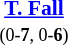<table style="width:100%;" cellspacing="1">
<tr>
<th width=25%></th>
<th width=10%></th>
<th width=25%></th>
</tr>
<tr style=font-size:90%>
<td align=right></td>
<td align=center><strong> <a href='#'>T. Fall</a> </strong><br><small>(0-<strong>7</strong>, 0-<strong>6</strong>)</small></td>
<td><strong></strong></td>
</tr>
</table>
